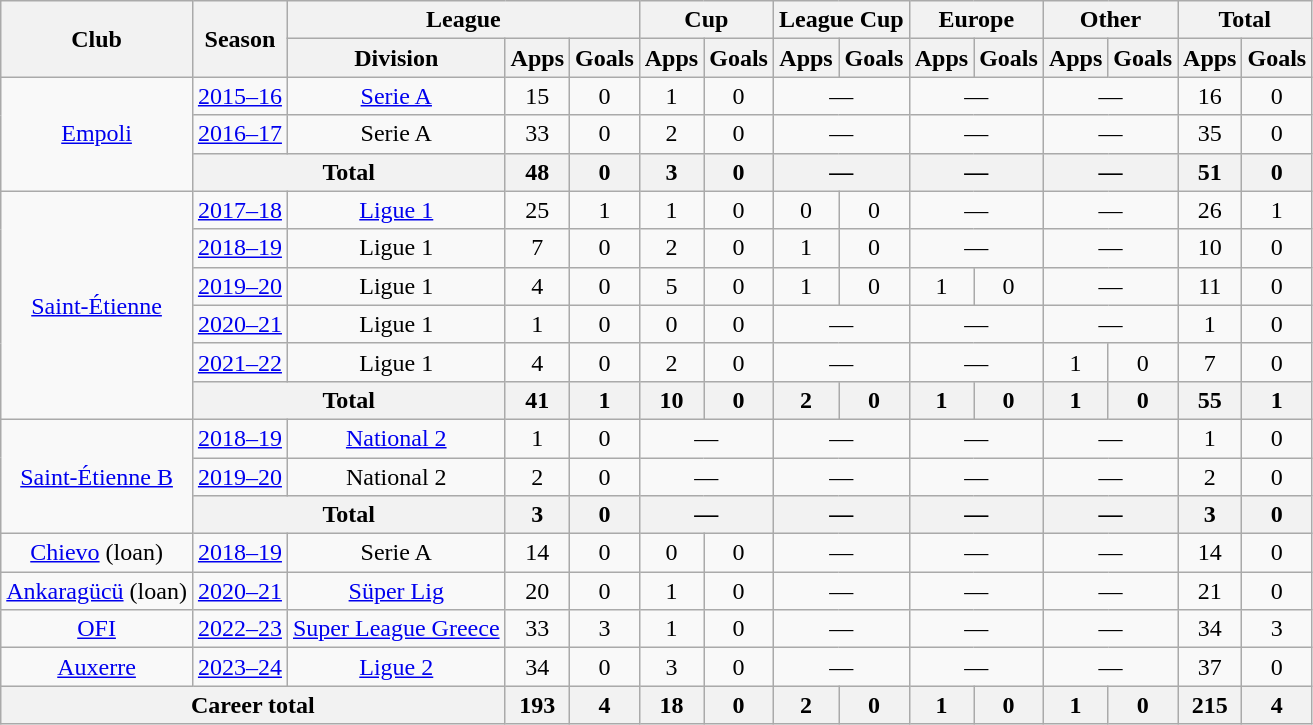<table class="wikitable" style="text-align:center">
<tr>
<th rowspan="2">Club</th>
<th rowspan="2">Season</th>
<th colspan="3">League</th>
<th colspan="2">Cup</th>
<th colspan="2">League Cup</th>
<th colspan="2">Europe</th>
<th colspan="2">Other</th>
<th colspan="2">Total</th>
</tr>
<tr>
<th>Division</th>
<th>Apps</th>
<th>Goals</th>
<th>Apps</th>
<th>Goals</th>
<th>Apps</th>
<th>Goals</th>
<th>Apps</th>
<th>Goals</th>
<th>Apps</th>
<th>Goals</th>
<th>Apps</th>
<th>Goals</th>
</tr>
<tr>
<td rowspan="3"><a href='#'>Empoli</a></td>
<td><a href='#'>2015–16</a></td>
<td><a href='#'>Serie A</a></td>
<td>15</td>
<td>0</td>
<td>1</td>
<td>0</td>
<td colspan="2">—</td>
<td colspan="2">—</td>
<td colspan="2">—</td>
<td>16</td>
<td>0</td>
</tr>
<tr>
<td><a href='#'>2016–17</a></td>
<td>Serie A</td>
<td>33</td>
<td>0</td>
<td>2</td>
<td>0</td>
<td colspan="2">—</td>
<td colspan="2">—</td>
<td colspan="2">—</td>
<td>35</td>
<td>0</td>
</tr>
<tr>
<th colspan="2">Total</th>
<th>48</th>
<th>0</th>
<th>3</th>
<th>0</th>
<th colspan="2">—</th>
<th colspan="2">—</th>
<th colspan="2">—</th>
<th>51</th>
<th>0</th>
</tr>
<tr>
<td rowspan="6"><a href='#'>Saint-Étienne</a></td>
<td><a href='#'>2017–18</a></td>
<td><a href='#'>Ligue 1</a></td>
<td>25</td>
<td>1</td>
<td>1</td>
<td>0</td>
<td>0</td>
<td>0</td>
<td colspan="2">—</td>
<td colspan="2">—</td>
<td>26</td>
<td>1</td>
</tr>
<tr>
<td><a href='#'>2018–19</a></td>
<td>Ligue 1</td>
<td>7</td>
<td>0</td>
<td>2</td>
<td>0</td>
<td>1</td>
<td>0</td>
<td colspan="2">—</td>
<td colspan="2">—</td>
<td>10</td>
<td>0</td>
</tr>
<tr>
<td><a href='#'>2019–20</a></td>
<td>Ligue 1</td>
<td>4</td>
<td>0</td>
<td>5</td>
<td>0</td>
<td>1</td>
<td>0</td>
<td>1</td>
<td>0</td>
<td colspan="2">—</td>
<td>11</td>
<td>0</td>
</tr>
<tr>
<td><a href='#'>2020–21</a></td>
<td>Ligue 1</td>
<td>1</td>
<td>0</td>
<td>0</td>
<td>0</td>
<td colspan="2">—</td>
<td colspan="2">—</td>
<td colspan="2">—</td>
<td>1</td>
<td>0</td>
</tr>
<tr>
<td><a href='#'>2021–22</a></td>
<td>Ligue 1</td>
<td>4</td>
<td>0</td>
<td>2</td>
<td>0</td>
<td colspan="2">—</td>
<td colspan="2">—</td>
<td>1</td>
<td>0</td>
<td>7</td>
<td>0</td>
</tr>
<tr>
<th colspan="2">Total</th>
<th>41</th>
<th>1</th>
<th>10</th>
<th>0</th>
<th>2</th>
<th>0</th>
<th>1</th>
<th>0</th>
<th>1</th>
<th>0</th>
<th>55</th>
<th>1</th>
</tr>
<tr>
<td rowspan="3"><a href='#'>Saint-Étienne B</a></td>
<td><a href='#'>2018–19</a></td>
<td><a href='#'>National 2</a></td>
<td>1</td>
<td>0</td>
<td colspan="2">—</td>
<td colspan="2">—</td>
<td colspan="2">—</td>
<td colspan="2">—</td>
<td>1</td>
<td>0</td>
</tr>
<tr>
<td><a href='#'>2019–20</a></td>
<td>National 2</td>
<td>2</td>
<td>0</td>
<td colspan="2">—</td>
<td colspan="2">—</td>
<td colspan="2">—</td>
<td colspan="2">—</td>
<td>2</td>
<td>0</td>
</tr>
<tr>
<th colspan="2">Total</th>
<th>3</th>
<th>0</th>
<th colspan="2">—</th>
<th colspan="2">—</th>
<th colspan="2">—</th>
<th colspan="2">—</th>
<th>3</th>
<th>0</th>
</tr>
<tr>
<td><a href='#'>Chievo</a> (loan)</td>
<td><a href='#'>2018–19</a></td>
<td>Serie A</td>
<td>14</td>
<td>0</td>
<td>0</td>
<td>0</td>
<td colspan="2">—</td>
<td colspan="2">—</td>
<td colspan="2">—</td>
<td>14</td>
<td>0</td>
</tr>
<tr>
<td><a href='#'>Ankaragücü</a> (loan)</td>
<td><a href='#'>2020–21</a></td>
<td><a href='#'>Süper Lig</a></td>
<td>20</td>
<td>0</td>
<td>1</td>
<td>0</td>
<td colspan="2">—</td>
<td colspan="2">—</td>
<td colspan="2">—</td>
<td>21</td>
<td>0</td>
</tr>
<tr>
<td><a href='#'>OFI</a></td>
<td><a href='#'>2022–23</a></td>
<td><a href='#'>Super League Greece</a></td>
<td>33</td>
<td>3</td>
<td>1</td>
<td>0</td>
<td colspan="2">—</td>
<td colspan="2">—</td>
<td colspan="2">—</td>
<td>34</td>
<td>3</td>
</tr>
<tr>
<td><a href='#'>Auxerre</a></td>
<td><a href='#'>2023–24</a></td>
<td><a href='#'>Ligue 2</a></td>
<td>34</td>
<td>0</td>
<td>3</td>
<td>0</td>
<td colspan="2">—</td>
<td colspan="2">—</td>
<td colspan="2">—</td>
<td>37</td>
<td>0</td>
</tr>
<tr>
<th colspan="3">Career total</th>
<th>193</th>
<th>4</th>
<th>18</th>
<th>0</th>
<th>2</th>
<th>0</th>
<th>1</th>
<th>0</th>
<th>1</th>
<th>0</th>
<th>215</th>
<th>4</th>
</tr>
</table>
